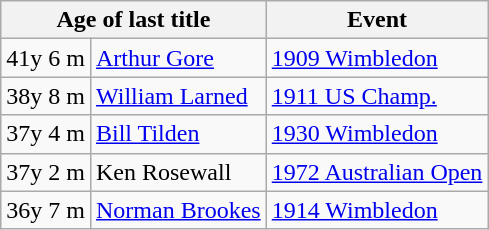<table class=wikitable style="display:inline-table;">
<tr>
<th scope="col" colspan=2>Age of last title</th>
<th scope="col">Event</th>
</tr>
<tr>
<td>41y 6 m</td>
<td> <a href='#'>Arthur Gore</a></td>
<td><a href='#'>1909 Wimbledon</a></td>
</tr>
<tr>
<td>38y 8 m</td>
<td> <a href='#'>William Larned</a></td>
<td><a href='#'>1911 US Champ.</a></td>
</tr>
<tr>
<td>37y 4 m</td>
<td> <a href='#'>Bill Tilden</a></td>
<td><a href='#'>1930 Wimbledon</a></td>
</tr>
<tr>
<td>37y 2 m</td>
<td> Ken Rosewall</td>
<td><a href='#'>1972 Australian Open</a></td>
</tr>
<tr>
<td>36y 7 m</td>
<td> <a href='#'>Norman Brookes</a></td>
<td><a href='#'>1914 Wimbledon</a></td>
</tr>
</table>
